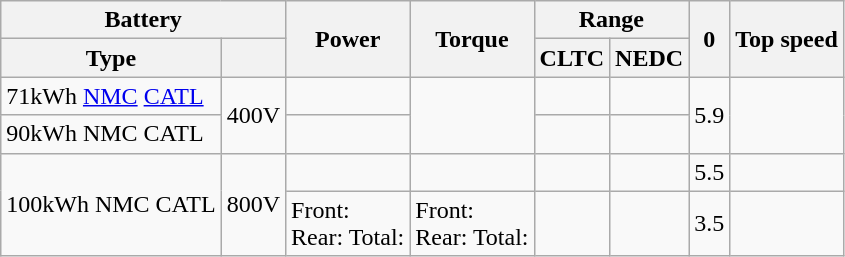<table class="wikitable">
<tr>
<th colspan="2">Battery</th>
<th rowspan="2">Power</th>
<th rowspan="2">Torque</th>
<th colspan="2">Range</th>
<th rowspan="2">0</th>
<th rowspan="2">Top speed</th>
</tr>
<tr>
<th>Type</th>
<th></th>
<th>CLTC</th>
<th>NEDC</th>
</tr>
<tr>
<td>71kWh <a href='#'>NMC</a> <a href='#'>CATL</a></td>
<td rowspan="2">400V</td>
<td></td>
<td rowspan="2"></td>
<td></td>
<td></td>
<td rowspan="2">5.9</td>
<td rowspan="2"></td>
</tr>
<tr>
<td>90kWh NMC CATL</td>
<td></td>
<td></td>
<td></td>
</tr>
<tr>
<td rowspan="2">100kWh NMC CATL</td>
<td rowspan="2">800V</td>
<td></td>
<td></td>
<td></td>
<td></td>
<td>5.5</td>
<td></td>
</tr>
<tr>
<td>Front: <br>Rear: 
Total: </td>
<td>Front: <br>Rear: 
Total: </td>
<td></td>
<td></td>
<td>3.5</td>
<td></td>
</tr>
</table>
